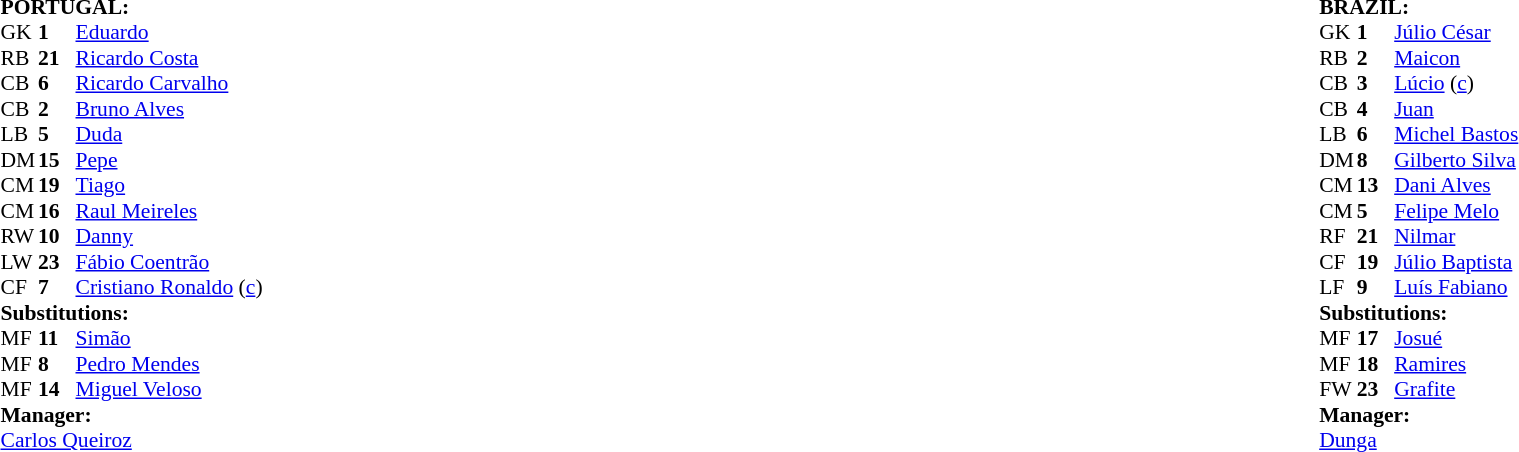<table width="100%">
<tr>
<td valign="top" width="50%"><br><table style="font-size: 90%" cellspacing="0" cellpadding="0">
<tr>
<td colspan=4><br><strong>PORTUGAL:</strong></td>
</tr>
<tr>
<th width="25"></th>
<th width="25"></th>
</tr>
<tr>
<td>GK</td>
<td><strong>1</strong></td>
<td><a href='#'>Eduardo</a></td>
</tr>
<tr>
<td>RB</td>
<td><strong>21</strong></td>
<td><a href='#'>Ricardo Costa</a></td>
</tr>
<tr>
<td>CB</td>
<td><strong>6</strong></td>
<td><a href='#'>Ricardo Carvalho</a></td>
</tr>
<tr>
<td>CB</td>
<td><strong>2</strong></td>
<td><a href='#'>Bruno Alves</a></td>
</tr>
<tr>
<td>LB</td>
<td><strong>5</strong></td>
<td><a href='#'>Duda</a></td>
<td></td>
<td></td>
</tr>
<tr>
<td>DM</td>
<td><strong>15</strong></td>
<td><a href='#'>Pepe</a></td>
<td></td>
<td></td>
</tr>
<tr>
<td>CM</td>
<td><strong>19</strong></td>
<td><a href='#'>Tiago</a></td>
<td></td>
</tr>
<tr>
<td>CM</td>
<td><strong>16</strong></td>
<td><a href='#'>Raul Meireles</a></td>
<td></td>
<td></td>
</tr>
<tr>
<td>RW</td>
<td><strong>10</strong></td>
<td><a href='#'>Danny</a></td>
</tr>
<tr>
<td>LW</td>
<td><strong>23</strong></td>
<td><a href='#'>Fábio Coentrão</a></td>
<td></td>
</tr>
<tr>
<td>CF</td>
<td><strong>7</strong></td>
<td><a href='#'>Cristiano Ronaldo</a> (<a href='#'>c</a>)</td>
</tr>
<tr>
<td colspan=3><strong>Substitutions:</strong></td>
</tr>
<tr>
<td>MF</td>
<td><strong>11</strong></td>
<td><a href='#'>Simão</a></td>
<td></td>
<td></td>
</tr>
<tr>
<td>MF</td>
<td><strong>8</strong></td>
<td><a href='#'>Pedro Mendes</a></td>
<td></td>
<td></td>
</tr>
<tr>
<td>MF</td>
<td><strong>14</strong></td>
<td><a href='#'>Miguel Veloso</a></td>
<td></td>
<td></td>
</tr>
<tr>
<td colspan=3><strong>Manager:</strong></td>
</tr>
<tr>
<td colspan=3><a href='#'>Carlos Queiroz</a></td>
</tr>
</table>
</td>
<td valign="top"></td>
<td valign="top" width="50%"><br><table style="font-size: 90%" cellspacing="0" cellpadding="0" align="center">
<tr>
<td colspan=4><br><strong>BRAZIL:</strong></td>
</tr>
<tr>
<th width=25></th>
<th width=25></th>
</tr>
<tr>
<td>GK</td>
<td><strong>1</strong></td>
<td><a href='#'>Júlio César</a></td>
</tr>
<tr>
<td>RB</td>
<td><strong>2</strong></td>
<td><a href='#'>Maicon</a></td>
</tr>
<tr>
<td>CB</td>
<td><strong>3</strong></td>
<td><a href='#'>Lúcio</a> (<a href='#'>c</a>)</td>
</tr>
<tr>
<td>CB</td>
<td><strong>4</strong></td>
<td><a href='#'>Juan</a></td>
<td></td>
</tr>
<tr>
<td>LB</td>
<td><strong>6</strong></td>
<td><a href='#'>Michel Bastos</a></td>
</tr>
<tr>
<td>DM</td>
<td><strong>8</strong></td>
<td><a href='#'>Gilberto Silva</a></td>
</tr>
<tr>
<td>CM</td>
<td><strong>13</strong></td>
<td><a href='#'>Dani Alves</a></td>
</tr>
<tr>
<td>CM</td>
<td><strong>5</strong></td>
<td><a href='#'>Felipe Melo</a></td>
<td></td>
<td></td>
</tr>
<tr>
<td>RF</td>
<td><strong>21</strong></td>
<td><a href='#'>Nilmar</a></td>
</tr>
<tr>
<td>CF</td>
<td><strong>19</strong></td>
<td><a href='#'>Júlio Baptista</a></td>
<td></td>
<td></td>
</tr>
<tr>
<td>LF</td>
<td><strong>9</strong></td>
<td><a href='#'>Luís Fabiano</a></td>
<td></td>
<td></td>
</tr>
<tr>
<td colspan=3><strong>Substitutions:</strong></td>
</tr>
<tr>
<td>MF</td>
<td><strong>17</strong></td>
<td><a href='#'>Josué</a></td>
<td></td>
<td></td>
</tr>
<tr>
<td>MF</td>
<td><strong>18</strong></td>
<td><a href='#'>Ramires</a></td>
<td></td>
<td></td>
</tr>
<tr>
<td>FW</td>
<td><strong>23</strong></td>
<td><a href='#'>Grafite</a></td>
<td></td>
<td></td>
</tr>
<tr>
<td colspan=3><strong>Manager:</strong></td>
</tr>
<tr>
<td colspan=4><a href='#'>Dunga</a></td>
</tr>
</table>
</td>
</tr>
</table>
